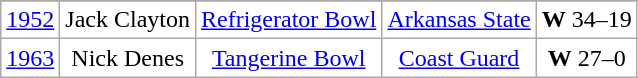<table class="wikitable" style="text-align:center; background:white;">
<tr>
</tr>
<tr>
<td><a href='#'>1952</a></td>
<td>Jack Clayton</td>
<td><a href='#'>Refrigerator Bowl</a></td>
<td><a href='#'>Arkansas State</a></td>
<td><strong>W</strong> 34–19</td>
</tr>
<tr style="text-align:center;">
<td><a href='#'>1963</a></td>
<td>Nick Denes</td>
<td><a href='#'>Tangerine Bowl</a></td>
<td><a href='#'>Coast Guard</a></td>
<td><strong>W</strong> 27–0</td>
</tr>
</table>
